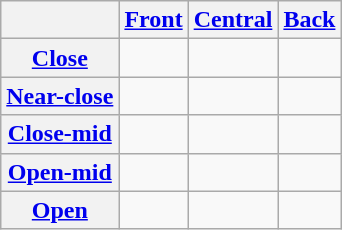<table class="wikitable" style="text-align:center;">
<tr>
<th></th>
<th><a href='#'>Front</a></th>
<th><a href='#'>Central</a></th>
<th><a href='#'>Back</a></th>
</tr>
<tr>
<th><a href='#'>Close</a></th>
<td></td>
<td></td>
<td></td>
</tr>
<tr>
<th><a href='#'>Near-close</a></th>
<td></td>
<td></td>
<td></td>
</tr>
<tr>
<th><a href='#'>Close-mid</a></th>
<td></td>
<td></td>
<td></td>
</tr>
<tr>
<th><a href='#'>Open-mid</a></th>
<td></td>
<td></td>
<td></td>
</tr>
<tr>
<th><a href='#'>Open</a></th>
<td></td>
<td></td>
<td></td>
</tr>
</table>
